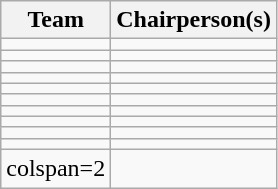<table class="wikitable sortable" style="text-align: left;">
<tr>
<th>Team</th>
<th>Chairperson(s)</th>
</tr>
<tr>
<td><strong></strong></td>
<td></td>
</tr>
<tr>
<td><strong></strong></td>
<td></td>
</tr>
<tr>
<td><strong></strong></td>
<td></td>
</tr>
<tr>
<td><strong></strong></td>
<td></td>
</tr>
<tr>
<td><strong></strong></td>
<td></td>
</tr>
<tr>
<td><strong></strong></td>
<td></td>
</tr>
<tr>
<td><strong></strong></td>
<td></td>
</tr>
<tr>
<td><strong></strong></td>
<td></td>
</tr>
<tr>
<td><strong></strong></td>
<td></td>
</tr>
<tr>
<td><strong></strong></td>
<td></td>
</tr>
<tr>
<td>colspan=2 </td>
</tr>
</table>
